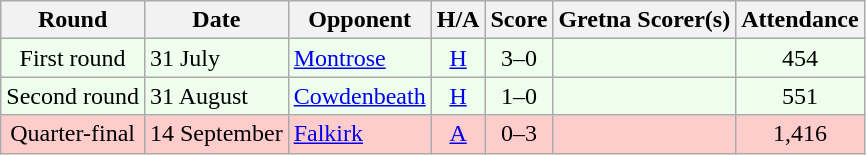<table class="wikitable" style="text-align:center">
<tr>
<th>Round</th>
<th>Date</th>
<th>Opponent</th>
<th>H/A</th>
<th>Score</th>
<th>Gretna Scorer(s)</th>
<th>Attendance</th>
</tr>
<tr bgcolor=#EEFFEE>
<td>First round</td>
<td align=left>31 July</td>
<td align=left><a href='#'>Montrose</a></td>
<td><a href='#'>H</a></td>
<td>3–0</td>
<td align=left></td>
<td>454</td>
</tr>
<tr bgcolor=#EEFFEE>
<td>Second round</td>
<td align=left>31 August</td>
<td align=left><a href='#'>Cowdenbeath</a></td>
<td><a href='#'>H</a></td>
<td>1–0</td>
<td align=left></td>
<td>551</td>
</tr>
<tr bgcolor=#FFCCCC>
<td>Quarter-final</td>
<td align=left>14 September</td>
<td align=left><a href='#'>Falkirk</a></td>
<td><a href='#'>A</a></td>
<td>0–3</td>
<td align=left></td>
<td>1,416</td>
</tr>
</table>
